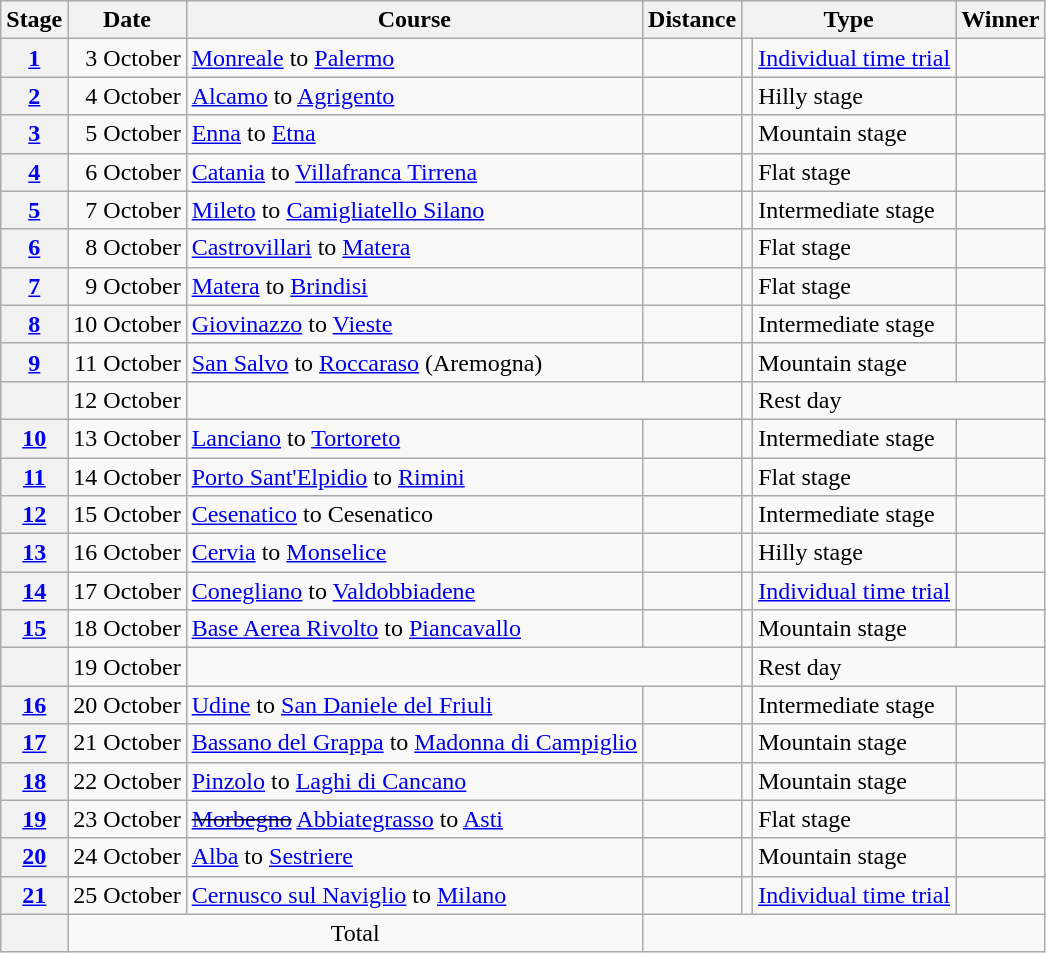<table class="wikitable">
<tr>
<th scope="col">Stage</th>
<th scope="col">Date</th>
<th scope="col">Course</th>
<th scope="col">Distance</th>
<th scope="col" colspan="2">Type</th>
<th scope="col">Winner</th>
</tr>
<tr>
<th scope="row"><a href='#'>1</a></th>
<td style="text-align:right">3 October</td>
<td><a href='#'>Monreale</a> to <a href='#'>Palermo</a></td>
<td style="text-align:center;"></td>
<td></td>
<td><a href='#'>Individual time trial</a></td>
<td></td>
</tr>
<tr>
<th scope="row"><a href='#'>2</a></th>
<td style="text-align:right">4 October</td>
<td><a href='#'>Alcamo</a> to <a href='#'>Agrigento</a></td>
<td style="text-align:center;"></td>
<td></td>
<td>Hilly stage</td>
<td></td>
</tr>
<tr>
<th scope="row"><a href='#'>3</a></th>
<td style="text-align:right">5 October</td>
<td><a href='#'>Enna</a> to <a href='#'>Etna</a></td>
<td style="text-align:center;"></td>
<td></td>
<td>Mountain stage</td>
<td></td>
</tr>
<tr>
<th scope="row"><a href='#'>4</a></th>
<td style="text-align:right">6 October</td>
<td><a href='#'>Catania</a> to <a href='#'>Villafranca Tirrena</a></td>
<td style="text-align:center;"></td>
<td></td>
<td>Flat stage</td>
<td></td>
</tr>
<tr>
<th scope="row"><a href='#'>5</a></th>
<td style="text-align:right">7 October</td>
<td><a href='#'>Mileto</a> to <a href='#'>Camigliatello Silano</a></td>
<td style="text-align:center;"></td>
<td></td>
<td>Intermediate stage</td>
<td></td>
</tr>
<tr>
<th scope="row"><a href='#'>6</a></th>
<td style="text-align:right">8 October</td>
<td><a href='#'>Castrovillari</a> to <a href='#'>Matera</a></td>
<td style="text-align:center;"></td>
<td></td>
<td>Flat stage</td>
<td></td>
</tr>
<tr>
<th scope="row"><a href='#'>7</a></th>
<td style="text-align:right">9 October</td>
<td><a href='#'>Matera</a> to <a href='#'>Brindisi</a></td>
<td style="text-align:center;"></td>
<td></td>
<td>Flat stage</td>
<td></td>
</tr>
<tr>
<th scope="row"><a href='#'>8</a></th>
<td style="text-align:right">10 October</td>
<td><a href='#'>Giovinazzo</a> to <a href='#'>Vieste</a></td>
<td style="text-align:center;"></td>
<td></td>
<td>Intermediate stage</td>
<td></td>
</tr>
<tr>
<th scope="row"><a href='#'>9</a></th>
<td style="text-align:right">11 October</td>
<td><a href='#'>San Salvo</a> to <a href='#'>Roccaraso</a> (Aremogna)</td>
<td style="text-align:center;"></td>
<td></td>
<td>Mountain stage</td>
<td></td>
</tr>
<tr>
<th></th>
<td style="text-align:right">12 October</td>
<td colspan="2" style="text-align:left;"></td>
<td></td>
<td colspan="2">Rest day</td>
</tr>
<tr>
<th scope="row"><a href='#'>10</a></th>
<td style="text-align:right">13 October</td>
<td><a href='#'>Lanciano</a> to <a href='#'>Tortoreto</a></td>
<td style="text-align:center;"></td>
<td></td>
<td>Intermediate stage</td>
<td></td>
</tr>
<tr>
<th scope="row"><a href='#'>11</a></th>
<td style="text-align:right">14 October</td>
<td><a href='#'>Porto Sant'Elpidio</a> to <a href='#'>Rimini</a></td>
<td style="text-align:center;"></td>
<td></td>
<td>Flat stage</td>
<td></td>
</tr>
<tr>
<th scope="row"><a href='#'>12</a></th>
<td style="text-align:right">15 October</td>
<td><a href='#'>Cesenatico</a> to Cesenatico</td>
<td style="text-align:center;"></td>
<td></td>
<td>Intermediate stage</td>
<td></td>
</tr>
<tr>
<th scope="row"><a href='#'>13</a></th>
<td style="text-align:right">16 October</td>
<td><a href='#'>Cervia</a> to <a href='#'>Monselice</a></td>
<td style="text-align:center;"></td>
<td></td>
<td>Hilly stage</td>
<td></td>
</tr>
<tr>
<th scope="row"><a href='#'>14</a></th>
<td style="text-align:right">17 October</td>
<td><a href='#'>Conegliano</a> to <a href='#'>Valdobbiadene</a></td>
<td style="text-align:center;"></td>
<td></td>
<td><a href='#'>Individual time trial</a></td>
<td></td>
</tr>
<tr>
<th scope="row"><a href='#'>15</a></th>
<td style="text-align:right">18 October</td>
<td><a href='#'>Base Aerea Rivolto</a> to <a href='#'>Piancavallo</a></td>
<td style="text-align:center;"></td>
<td></td>
<td>Mountain stage</td>
<td></td>
</tr>
<tr>
<th></th>
<td style="text-align:right">19 October</td>
<td colspan="2" style="text-align:left;"></td>
<td></td>
<td colspan="2">Rest day</td>
</tr>
<tr>
<th scope="row"><a href='#'>16</a></th>
<td style="text-align:right">20 October</td>
<td><a href='#'>Udine</a> to <a href='#'>San Daniele del Friuli</a></td>
<td style="text-align:center;"></td>
<td></td>
<td>Intermediate stage</td>
<td></td>
</tr>
<tr>
<th scope="row"><a href='#'>17</a></th>
<td style="text-align:right">21 October</td>
<td><a href='#'>Bassano del Grappa</a> to <a href='#'>Madonna di Campiglio</a></td>
<td style="text-align:center;"></td>
<td></td>
<td>Mountain stage</td>
<td></td>
</tr>
<tr>
<th scope="row"><a href='#'>18</a></th>
<td style="text-align:right">22 October</td>
<td><a href='#'>Pinzolo</a> to <a href='#'>Laghi di Cancano</a></td>
<td style="text-align:center;"></td>
<td></td>
<td>Mountain stage</td>
<td></td>
</tr>
<tr>
<th scope="row"><a href='#'>19</a></th>
<td style="text-align:right">23 October</td>
<td><s><a href='#'>Morbegno</a></s> <a href='#'>Abbiategrasso</a> to <a href='#'>Asti</a></td>
<td style="text-align:center;"></td>
<td></td>
<td>Flat stage</td>
<td></td>
</tr>
<tr>
<th scope="row"><a href='#'>20</a></th>
<td style="text-align:right">24 October</td>
<td><a href='#'>Alba</a> to <a href='#'>Sestriere</a></td>
<td style="text-align:center;"></td>
<td></td>
<td>Mountain stage</td>
<td></td>
</tr>
<tr>
<th scope="row"><a href='#'>21</a></th>
<td style="text-align:right">25 October</td>
<td><a href='#'>Cernusco sul Naviglio</a> to <a href='#'>Milano</a></td>
<td style="text-align:center;"></td>
<td></td>
<td><a href='#'>Individual time trial</a></td>
<td></td>
</tr>
<tr>
<th scope="row"></th>
<td colspan="2" style="text-align:center">Total</td>
<td colspan="5" style="text-align:center"></td>
</tr>
</table>
